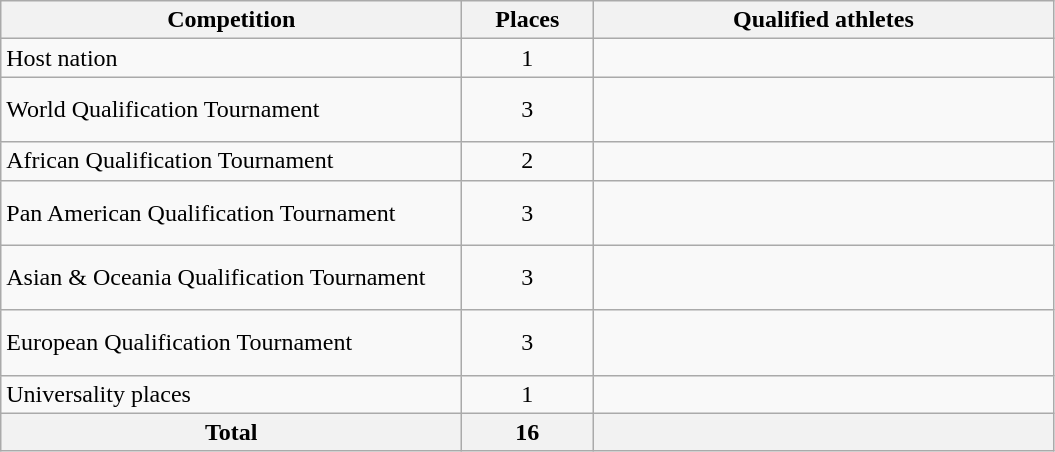<table class = "wikitable">
<tr>
<th width=300>Competition</th>
<th width=80>Places</th>
<th width=300>Qualified athletes</th>
</tr>
<tr>
<td>Host nation</td>
<td align="center">1</td>
<td></td>
</tr>
<tr>
<td>World Qualification Tournament</td>
<td align="center">3</td>
<td><br><br></td>
</tr>
<tr>
<td>African Qualification Tournament</td>
<td align="center">2</td>
<td><br></td>
</tr>
<tr>
<td>Pan American Qualification Tournament</td>
<td { align="center">3</td>
<td><br><br></td>
</tr>
<tr>
<td>Asian & Oceania Qualification Tournament</td>
<td align="center">3</td>
<td><br><br></td>
</tr>
<tr>
<td>European Qualification Tournament</td>
<td align="center">3</td>
<td><br><br></td>
</tr>
<tr>
<td>Universality places</td>
<td align="center">1</td>
<td></td>
</tr>
<tr>
<th>Total</th>
<th>16</th>
<th></th>
</tr>
</table>
